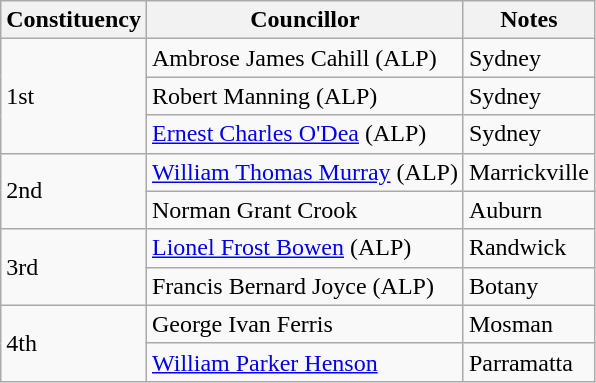<table class="wikitable">
<tr>
<th>Constituency</th>
<th>Councillor</th>
<th>Notes</th>
</tr>
<tr>
<td rowspan="3">1st</td>
<td>Ambrose James Cahill (ALP)</td>
<td>Sydney</td>
</tr>
<tr>
<td>Robert Manning (ALP)</td>
<td>Sydney</td>
</tr>
<tr>
<td><a href='#'>Ernest Charles O'Dea</a> (ALP)</td>
<td>Sydney</td>
</tr>
<tr>
<td rowspan="2">2nd</td>
<td><a href='#'>William Thomas Murray</a> (ALP)</td>
<td>Marrickville</td>
</tr>
<tr>
<td>Norman Grant Crook</td>
<td>Auburn</td>
</tr>
<tr>
<td rowspan="2">3rd</td>
<td><a href='#'>Lionel Frost Bowen</a> (ALP)</td>
<td>Randwick</td>
</tr>
<tr>
<td>Francis Bernard Joyce (ALP)</td>
<td>Botany</td>
</tr>
<tr>
<td rowspan="2">4th</td>
<td>George Ivan Ferris</td>
<td>Mosman</td>
</tr>
<tr>
<td><a href='#'>William Parker Henson</a></td>
<td>Parramatta</td>
</tr>
</table>
